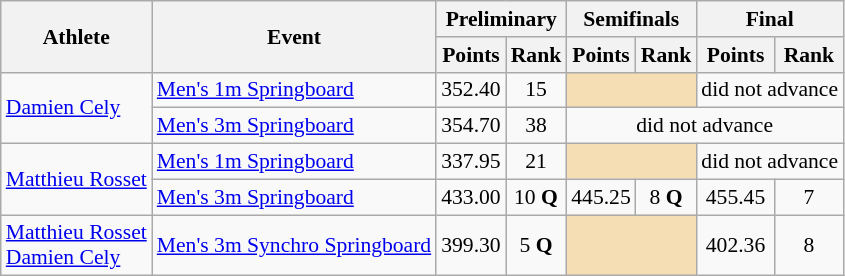<table class=wikitable style="font-size:90%">
<tr>
<th rowspan="2">Athlete</th>
<th rowspan="2">Event</th>
<th colspan="2">Preliminary</th>
<th colspan="2">Semifinals</th>
<th colspan="2">Final</th>
</tr>
<tr>
<th>Points</th>
<th>Rank</th>
<th>Points</th>
<th>Rank</th>
<th>Points</th>
<th>Rank</th>
</tr>
<tr>
<td rowspan="2"><a href='#'>Damien Cely</a></td>
<td><a href='#'>Men's 1m Springboard</a></td>
<td align=center>352.40</td>
<td align=center>15</td>
<td colspan= 2 bgcolor="wheat"></td>
<td align=center colspan=2>did not advance</td>
</tr>
<tr>
<td><a href='#'>Men's 3m Springboard</a></td>
<td align=center>354.70</td>
<td align=center>38</td>
<td align=center colspan=4>did not advance</td>
</tr>
<tr>
<td rowspan="2"><a href='#'>Matthieu Rosset</a></td>
<td><a href='#'>Men's 1m Springboard</a></td>
<td align=center>337.95</td>
<td align=center>21</td>
<td colspan= 2 bgcolor="wheat"></td>
<td align=center colspan=2>did not advance</td>
</tr>
<tr>
<td><a href='#'>Men's 3m Springboard</a></td>
<td align=center>433.00</td>
<td align=center>10 <strong>Q</strong></td>
<td align=center>445.25</td>
<td align=center>8 <strong>Q</strong></td>
<td align=center>455.45</td>
<td align=center>7</td>
</tr>
<tr>
<td rowspan="1"><a href='#'>Matthieu Rosset</a><br><a href='#'>Damien Cely</a></td>
<td><a href='#'>Men's 3m Synchro Springboard</a></td>
<td align=center>399.30</td>
<td align=center>5 <strong>Q</strong></td>
<td colspan= 2 bgcolor="wheat"></td>
<td align=center>402.36</td>
<td align=center>8</td>
</tr>
</table>
